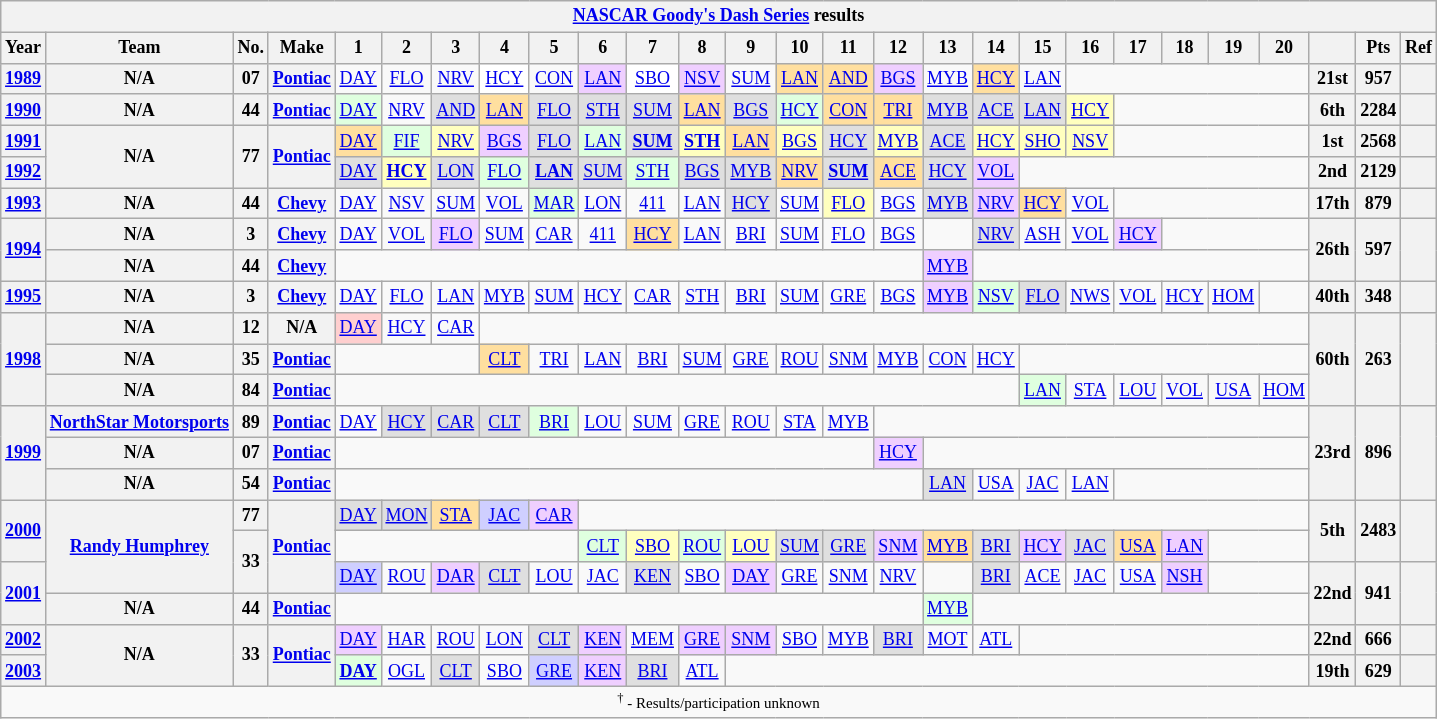<table class="wikitable" style="text-align:center; font-size:75%">
<tr>
<th colspan=32><a href='#'>NASCAR Goody's Dash Series</a> results</th>
</tr>
<tr>
<th>Year</th>
<th>Team</th>
<th>No.</th>
<th>Make</th>
<th>1</th>
<th>2</th>
<th>3</th>
<th>4</th>
<th>5</th>
<th>6</th>
<th>7</th>
<th>8</th>
<th>9</th>
<th>10</th>
<th>11</th>
<th>12</th>
<th>13</th>
<th>14</th>
<th>15</th>
<th>16</th>
<th>17</th>
<th>18</th>
<th>19</th>
<th>20</th>
<th></th>
<th>Pts</th>
<th>Ref</th>
</tr>
<tr>
<th><a href='#'>1989</a></th>
<th>N/A</th>
<th>07</th>
<th><a href='#'>Pontiac</a></th>
<td><a href='#'>DAY</a></td>
<td><a href='#'>FLO</a></td>
<td><a href='#'>NRV</a></td>
<td style="background:#FFFFFF;"><a href='#'>HCY</a><br></td>
<td><a href='#'>CON</a></td>
<td style="background:#EFCFFF;"><a href='#'>LAN</a><br></td>
<td style="background:#FFFFFF;"><a href='#'>SBO</a><br></td>
<td style="background:#EFCFFF;"><a href='#'>NSV</a><br></td>
<td><a href='#'>SUM</a></td>
<td style="background:#FFDF9F;"><a href='#'>LAN</a><br></td>
<td style="background:#FFDF9F;"><a href='#'>AND</a><br></td>
<td style="background:#EFCFFF;"><a href='#'>BGS</a><br></td>
<td><a href='#'>MYB</a></td>
<td style="background:#FFDF9F;"><a href='#'>HCY</a><br></td>
<td><a href='#'>LAN</a></td>
<td colspan=5></td>
<th>21st</th>
<th>957</th>
<th></th>
</tr>
<tr>
<th><a href='#'>1990</a></th>
<th>N/A</th>
<th>44</th>
<th><a href='#'>Pontiac</a></th>
<td style="background:#DFFFDF;"><a href='#'>DAY</a><br></td>
<td><a href='#'>NRV</a></td>
<td style="background:#DFDFDF;"><a href='#'>AND</a><br></td>
<td style="background:#FFDF9F;"><a href='#'>LAN</a><br></td>
<td style="background:#DFDFDF;"><a href='#'>FLO</a><br></td>
<td style="background:#DFDFDF;"><a href='#'>STH</a><br></td>
<td style="background:#DFDFDF;"><a href='#'>SUM</a><br></td>
<td style="background:#FFDF9F;"><a href='#'>LAN</a><br></td>
<td style="background:#DFDFDF;"><a href='#'>BGS</a><br></td>
<td style="background:#DFFFDF;"><a href='#'>HCY</a><br></td>
<td style="background:#FFDF9F;"><a href='#'>CON</a><br></td>
<td style="background:#FFDF9F;"><a href='#'>TRI</a><br></td>
<td style="background:#DFDFDF;"><a href='#'>MYB</a><br></td>
<td style="background:#DFDFDF;"><a href='#'>ACE</a><br></td>
<td style="background:#DFDFDF;"><a href='#'>LAN</a><br></td>
<td style="background:#FFFFBF;"><a href='#'>HCY</a><br></td>
<td colspan=4></td>
<th>6th</th>
<th>2284</th>
<th></th>
</tr>
<tr>
<th><a href='#'>1991</a></th>
<th rowspan=2>N/A</th>
<th rowspan=2>77</th>
<th rowspan=2><a href='#'>Pontiac</a></th>
<td style="background:#FFDF9F;"><a href='#'>DAY</a><br></td>
<td style="background:#DFFFDF;"><a href='#'>FIF</a><br></td>
<td style="background:#FFFFBF;"><a href='#'>NRV</a><br></td>
<td style="background:#EFCFFF;"><a href='#'>BGS</a><br></td>
<td style="background:#DFDFDF;"><a href='#'>FLO</a><br></td>
<td style="background:#DFFFDF;"><a href='#'>LAN</a><br></td>
<td style="background:#DFDFDF;"><strong><a href='#'>SUM</a></strong><br></td>
<td style="background:#FFFFBF;"><strong><a href='#'>STH</a></strong><br></td>
<td style="background:#FFDF9F;"><a href='#'>LAN</a><br></td>
<td style="background:#FFFFBF;"><a href='#'>BGS</a><br></td>
<td style="background:#DFDFDF;"><a href='#'>HCY</a><br></td>
<td style="background:#FFFFBF;"><a href='#'>MYB</a><br></td>
<td style="background:#DFDFDF;"><a href='#'>ACE</a><br></td>
<td style="background:#FFFFBF;"><a href='#'>HCY</a><br></td>
<td style="background:#FFFFBF;"><a href='#'>SHO</a><br></td>
<td style="background:#FFFFBF;"><a href='#'>NSV</a><br></td>
<td colspan=4></td>
<th>1st</th>
<th>2568</th>
<th></th>
</tr>
<tr>
<th><a href='#'>1992</a></th>
<td style="background:#DFDFDF;"><a href='#'>DAY</a><br></td>
<td style="background:#FFFFBF;"><strong><a href='#'>HCY</a></strong><br></td>
<td style="background:#DFDFDF;"><a href='#'>LON</a><br></td>
<td style="background:#DFFFDF;"><a href='#'>FLO</a><br></td>
<td style="background:#DFDFDF;"><strong><a href='#'>LAN</a></strong><br></td>
<td style="background:#DFDFDF;"><a href='#'>SUM</a><br></td>
<td style="background:#DFFFDF;"><a href='#'>STH</a><br></td>
<td style="background:#DFDFDF;"><a href='#'>BGS</a><br></td>
<td style="background:#DFDFDF;"><a href='#'>MYB</a><br></td>
<td style="background:#FFDF9F;"><a href='#'>NRV</a><br></td>
<td style="background:#DFDFDF;"><strong><a href='#'>SUM</a></strong><br></td>
<td style="background:#FFDF9F;"><a href='#'>ACE</a><br></td>
<td style="background:#DFDFDF;"><a href='#'>HCY</a><br></td>
<td style="background:#EFCFFF;"><a href='#'>VOL</a><br></td>
<td colspan=6></td>
<th>2nd</th>
<th>2129</th>
<th></th>
</tr>
<tr>
<th><a href='#'>1993</a></th>
<th>N/A</th>
<th>44</th>
<th><a href='#'>Chevy</a></th>
<td><a href='#'>DAY</a></td>
<td><a href='#'>NSV</a></td>
<td><a href='#'>SUM</a></td>
<td><a href='#'>VOL</a></td>
<td style="background:#DFFFDF;"><a href='#'>MAR</a><br></td>
<td><a href='#'>LON</a></td>
<td><a href='#'>411</a></td>
<td><a href='#'>LAN</a></td>
<td style="background:#DFDFDF;"><a href='#'>HCY</a><br></td>
<td><a href='#'>SUM</a></td>
<td style="background:#FFFFBF;"><a href='#'>FLO</a><br></td>
<td><a href='#'>BGS</a></td>
<td style="background:#DFDFDF;"><a href='#'>MYB</a><br></td>
<td style="background:#EFCFFF;"><a href='#'>NRV</a><br></td>
<td style="background:#FFDF9F;"><a href='#'>HCY</a><br></td>
<td><a href='#'>VOL</a></td>
<td colspan=4></td>
<th>17th</th>
<th>879</th>
<th></th>
</tr>
<tr>
<th rowspan=2><a href='#'>1994</a></th>
<th>N/A</th>
<th>3</th>
<th><a href='#'>Chevy</a></th>
<td><a href='#'>DAY</a></td>
<td><a href='#'>VOL</a></td>
<td style="background:#EFCFFF;"><a href='#'>FLO</a><br></td>
<td><a href='#'>SUM</a></td>
<td><a href='#'>CAR</a></td>
<td><a href='#'>411</a></td>
<td style="background:#FFDF9F;"><a href='#'>HCY</a><br></td>
<td><a href='#'>LAN</a></td>
<td><a href='#'>BRI</a></td>
<td><a href='#'>SUM</a></td>
<td><a href='#'>FLO</a></td>
<td><a href='#'>BGS</a></td>
<td></td>
<td style="background:#DFDFDF;"><a href='#'>NRV</a><br></td>
<td><a href='#'>ASH</a></td>
<td><a href='#'>VOL</a></td>
<td style="background:#EFCFFF;"><a href='#'>HCY</a><br></td>
<td colspan=3></td>
<th rowspan=2>26th</th>
<th rowspan=2>597</th>
<th rowspan=2></th>
</tr>
<tr>
<th>N/A</th>
<th>44</th>
<th><a href='#'>Chevy</a></th>
<td colspan=12></td>
<td style=background:#EFCFFF;"><a href='#'>MYB</a><br></td>
<td colspan=7></td>
</tr>
<tr>
<th><a href='#'>1995</a></th>
<th>N/A</th>
<th>3</th>
<th><a href='#'>Chevy</a></th>
<td><a href='#'>DAY</a></td>
<td><a href='#'>FLO</a></td>
<td><a href='#'>LAN</a></td>
<td><a href='#'>MYB</a></td>
<td><a href='#'>SUM</a></td>
<td><a href='#'>HCY</a></td>
<td><a href='#'>CAR</a></td>
<td><a href='#'>STH</a></td>
<td><a href='#'>BRI</a></td>
<td><a href='#'>SUM</a></td>
<td><a href='#'>GRE</a></td>
<td><a href='#'>BGS</a></td>
<td style="background:#EFCFFF;"><a href='#'>MYB</a><br></td>
<td style="background:#DFFFDF;"><a href='#'>NSV</a><br></td>
<td style="background:#DFDFDF;"><a href='#'>FLO</a><br></td>
<td><a href='#'>NWS</a></td>
<td><a href='#'>VOL</a></td>
<td><a href='#'>HCY</a></td>
<td><a href='#'>HOM</a></td>
<td></td>
<th>40th</th>
<th>348</th>
<th></th>
</tr>
<tr>
<th rowspan=3><a href='#'>1998</a></th>
<th>N/A</th>
<th>12</th>
<th>N/A</th>
<td style="background:#FFCFCF;"><a href='#'>DAY</a><br></td>
<td><a href='#'>HCY</a></td>
<td><a href='#'>CAR</a></td>
<td colspan=17></td>
<th rowspan=3>60th</th>
<th rowspan=3>263</th>
<th rowspan=3></th>
</tr>
<tr>
<th>N/A</th>
<th>35</th>
<th><a href='#'>Pontiac</a></th>
<td colspan=3></td>
<td style="background:#FFDF9F;"><a href='#'>CLT</a><br></td>
<td><a href='#'>TRI</a></td>
<td><a href='#'>LAN</a></td>
<td><a href='#'>BRI</a></td>
<td><a href='#'>SUM</a></td>
<td><a href='#'>GRE</a></td>
<td><a href='#'>ROU</a></td>
<td><a href='#'>SNM</a></td>
<td><a href='#'>MYB</a></td>
<td><a href='#'>CON</a></td>
<td><a href='#'>HCY</a></td>
<td colspan=6></td>
</tr>
<tr>
<th>N/A</th>
<th>84</th>
<th><a href='#'>Pontiac</a></th>
<td colspan=14></td>
<td style="background:#DFFFDF;"><a href='#'>LAN</a><br></td>
<td><a href='#'>STA</a></td>
<td><a href='#'>LOU</a></td>
<td><a href='#'>VOL</a></td>
<td><a href='#'>USA</a></td>
<td><a href='#'>HOM</a></td>
</tr>
<tr>
<th rowspan=3><a href='#'>1999</a></th>
<th><a href='#'>NorthStar Motorsports</a></th>
<th>89</th>
<th><a href='#'>Pontiac</a></th>
<td><a href='#'>DAY</a></td>
<td style="background:#DFDFDF;"><a href='#'>HCY</a><br></td>
<td style="background:#DFDFDF;"><a href='#'>CAR</a><br></td>
<td style="background:#DFDFDF;"><a href='#'>CLT</a><br></td>
<td style="background:#DFFFDF;"><a href='#'>BRI</a><br></td>
<td><a href='#'>LOU</a></td>
<td><a href='#'>SUM</a></td>
<td><a href='#'>GRE</a></td>
<td><a href='#'>ROU</a></td>
<td><a href='#'>STA</a></td>
<td><a href='#'>MYB</a></td>
<td colspan=9></td>
<th rowspan=3>23rd</th>
<th rowspan=3>896</th>
<th rowspan=3></th>
</tr>
<tr>
<th>N/A</th>
<th>07</th>
<th><a href='#'>Pontiac</a></th>
<td colspan=11></td>
<td style="background:#EFCFFF;"><a href='#'>HCY</a><br></td>
<td colspan=8></td>
</tr>
<tr>
<th>N/A</th>
<th>54</th>
<th><a href='#'>Pontiac</a></th>
<td colspan=12></td>
<td style="background:#DFDFDF;"><a href='#'>LAN</a><br></td>
<td><a href='#'>USA</a></td>
<td><a href='#'>JAC</a></td>
<td><a href='#'>LAN</a></td>
<td colspan=4></td>
</tr>
<tr>
<th rowspan=2><a href='#'>2000</a></th>
<th rowspan=3><a href='#'>Randy Humphrey</a></th>
<th>77</th>
<th rowspan=3><a href='#'>Pontiac</a></th>
<td style="background:#DFDFDF;"><a href='#'>DAY</a><br></td>
<td style="background:#DFDFDF;"><a href='#'>MON</a><br></td>
<td style="background:#FFDF9F;"><a href='#'>STA</a><br></td>
<td style="background:#CFCFFF;"><a href='#'>JAC</a><br></td>
<td style="background:#EFCFFF;"><a href='#'>CAR</a><br></td>
<td colspan=15></td>
<th rowspan=2>5th</th>
<th rowspan=2>2483</th>
<th rowspan=2></th>
</tr>
<tr>
<th rowspan=2>33</th>
<td colspan=5></td>
<td style="background:#DFFFDF;"><a href='#'>CLT</a><br></td>
<td style="background:#FFFFBF;"><a href='#'>SBO</a><br></td>
<td style="background:#DFFFDF;"><a href='#'>ROU</a><br></td>
<td style="background:#FFFFBF;"><a href='#'>LOU</a><br></td>
<td style="background:#DFDFDF;"><a href='#'>SUM</a><br></td>
<td style="background:#DFDFDF;"><a href='#'>GRE</a><br></td>
<td style="background:#EFCFFF;"><a href='#'>SNM</a><br></td>
<td style="background:#FFDF9F;"><a href='#'>MYB</a><br></td>
<td style="background:#DFDFDF;"><a href='#'>BRI</a><br></td>
<td style="background:#EFCFFF;"><a href='#'>HCY</a><br></td>
<td style="background:#DFDFDF;"><a href='#'>JAC</a><br></td>
<td style="background:#FFDF9F;"><a href='#'>USA</a><br></td>
<td style="background:#EFCFFF;"><a href='#'>LAN</a><br></td>
<td colspan=2></td>
</tr>
<tr>
<th rowspan=2><a href='#'>2001</a></th>
<td style="background:#CFCFFF;"><a href='#'>DAY</a><br></td>
<td><a href='#'>ROU</a></td>
<td style="background:#EFCFFF;"><a href='#'>DAR</a><br></td>
<td style="background:#DFDFDF;"><a href='#'>CLT</a><br></td>
<td><a href='#'>LOU</a></td>
<td><a href='#'>JAC</a></td>
<td style="background:#DFDFDF;"><a href='#'>KEN</a><br></td>
<td><a href='#'>SBO</a></td>
<td style="background:#EFCFFF;"><a href='#'>DAY</a><br></td>
<td><a href='#'>GRE</a></td>
<td><a href='#'>SNM</a></td>
<td><a href='#'>NRV</a></td>
<td></td>
<td style="background:#DFDFDF;"><a href='#'>BRI</a><br></td>
<td><a href='#'>ACE</a></td>
<td><a href='#'>JAC</a></td>
<td><a href='#'>USA</a></td>
<td style="background:#EFCFFF;"><a href='#'>NSH</a><br></td>
<td colspan=2></td>
<th rowspan=2>22nd</th>
<th rowspan=2>941</th>
<th rowspan=2></th>
</tr>
<tr>
<th>N/A</th>
<th>44</th>
<th><a href='#'>Pontiac</a></th>
<td colspan=12></td>
<td style="background:#DFFFDF;"><a href='#'>MYB</a><br></td>
<td colspan=7></td>
</tr>
<tr>
<th><a href='#'>2002</a></th>
<th rowspan=2>N/A</th>
<th rowspan=2>33</th>
<th rowspan=2><a href='#'>Pontiac</a></th>
<td style="background:#EFCFFF;"><a href='#'>DAY</a><br></td>
<td><a href='#'>HAR</a></td>
<td><a href='#'>ROU</a></td>
<td><a href='#'>LON</a></td>
<td style="background:#DFDFDF;"><a href='#'>CLT</a><br></td>
<td style="background:#EFCFFF;"><a href='#'>KEN</a><br></td>
<td><a href='#'>MEM</a></td>
<td style="background:#EFCFFF;"><a href='#'>GRE</a><br></td>
<td style="background:#EFCFFF;"><a href='#'>SNM</a><br></td>
<td><a href='#'>SBO</a></td>
<td><a href='#'>MYB</a></td>
<td style="background:#DFDFDF;"><a href='#'>BRI</a><br></td>
<td><a href='#'>MOT</a></td>
<td><a href='#'>ATL</a></td>
<td colspan=6></td>
<th>22nd</th>
<th>666</th>
<th></th>
</tr>
<tr>
<th><a href='#'>2003</a></th>
<td style="background:#DFFFDF;"><strong><a href='#'>DAY</a></strong><br></td>
<td><a href='#'>OGL</a></td>
<td style="background:#DFDFDF;"><a href='#'>CLT</a><br></td>
<td><a href='#'>SBO</a></td>
<td style="background:#CFCFFF;"><a href='#'>GRE</a><br></td>
<td style="background:#EFCFFF;"><a href='#'>KEN</a><br></td>
<td style="background:#DFDFDF;"><a href='#'>BRI</a><br></td>
<td><a href='#'>ATL</a></td>
<td colspan=12></td>
<th>19th</th>
<th>629</th>
<th></th>
</tr>
<tr>
<td colspan=35><small><sup>†</sup> - Results/participation unknown</small></td>
</tr>
</table>
